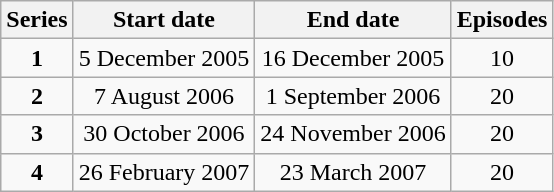<table class="wikitable" style="text-align:center;">
<tr>
<th>Series</th>
<th>Start date</th>
<th>End date</th>
<th>Episodes</th>
</tr>
<tr>
<td><strong>1</strong></td>
<td>5 December 2005</td>
<td>16 December 2005</td>
<td>10</td>
</tr>
<tr>
<td><strong>2</strong></td>
<td>7 August 2006</td>
<td>1 September 2006</td>
<td>20</td>
</tr>
<tr>
<td><strong>3</strong></td>
<td>30 October 2006</td>
<td>24 November 2006</td>
<td>20</td>
</tr>
<tr>
<td><strong>4</strong></td>
<td>26 February 2007</td>
<td>23 March 2007</td>
<td>20</td>
</tr>
</table>
